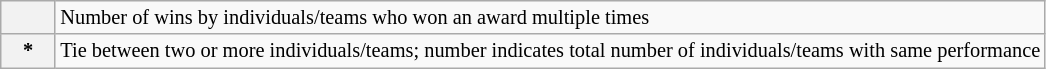<table class="wikitable plainrowheaders" style="font-size:85%">
<tr>
<th scope="row" style="text-align:center"></th>
<td>Number of wins by individuals/teams who won an award multiple times</td>
</tr>
<tr>
<th scope="row" style="text-align:center" col width="30px">*</th>
<td>Tie between two or more individuals/teams; number indicates total number of individuals/teams with same performance</td>
</tr>
</table>
